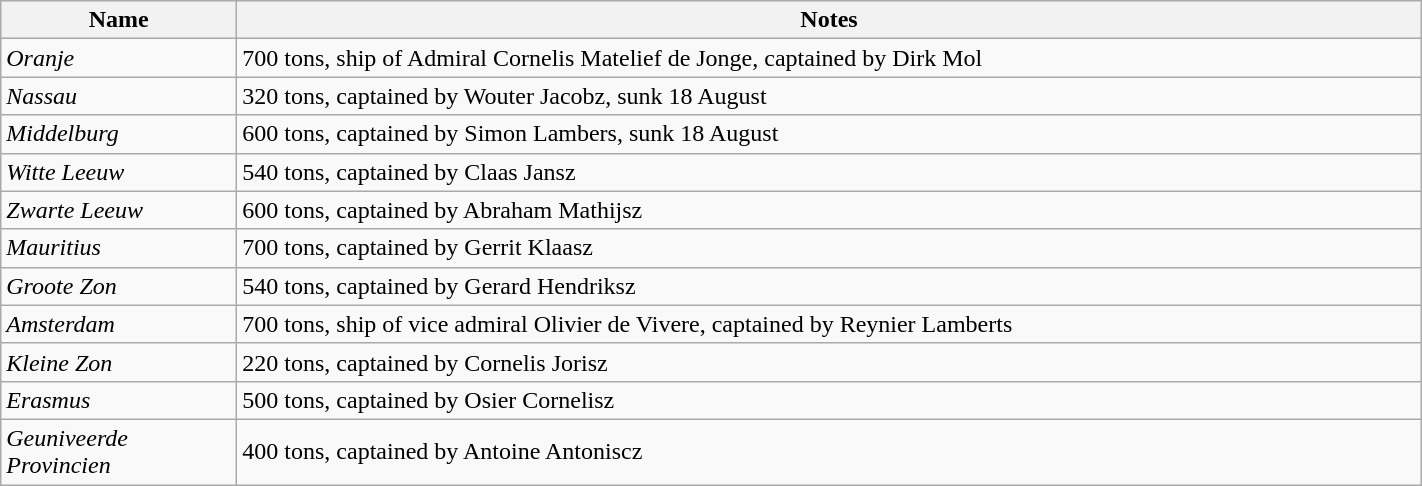<table class="wikitable" style="margin: 1em auto 1em auto" width=75%>
<tr>
<th width="150">Name</th>
<th>Notes</th>
</tr>
<tr>
<td align="left"><em>Oranje</em></td>
<td align="left">700 tons, ship of Admiral Cornelis Matelief de Jonge, captained by Dirk Mol</td>
</tr>
<tr>
<td align="left"><em>Nassau</em></td>
<td align="left">320 tons, captained by Wouter Jacobz, sunk 18 August</td>
</tr>
<tr>
<td align="left"><em>Middelburg</em></td>
<td align="left">600 tons, captained by Simon Lambers, sunk 18 August</td>
</tr>
<tr>
<td align="left"><em>Witte Leeuw</em></td>
<td align="left">540 tons, captained by Claas Jansz</td>
</tr>
<tr>
<td align="left"><em>Zwarte Leeuw</em></td>
<td align="left">600 tons, captained by Abraham Mathijsz</td>
</tr>
<tr>
<td align="left"><em>Mauritius</em></td>
<td align="left">700 tons, captained by Gerrit Klaasz</td>
</tr>
<tr>
<td align="left"><em>Groote Zon</em></td>
<td align="left">540 tons, captained by Gerard Hendriksz</td>
</tr>
<tr>
<td align="left"><em>Amsterdam</em></td>
<td align="left">700 tons, ship of vice admiral Olivier de Vivere, captained by Reynier Lamberts</td>
</tr>
<tr>
<td align="left"><em>Kleine Zon</em></td>
<td align="left">220 tons, captained by Cornelis Jorisz</td>
</tr>
<tr>
<td align="left"><em>Erasmus</em></td>
<td align="left">500 tons, captained by Osier Cornelisz</td>
</tr>
<tr>
<td align="left"><em>Geuniveerde Provincien</em></td>
<td align="left">400 tons, captained by Antoine Antoniscz</td>
</tr>
</table>
